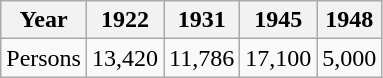<table class="wikitable">
<tr>
<th>Year</th>
<th>1922</th>
<th>1931</th>
<th>1945</th>
<th>1948</th>
</tr>
<tr>
<td>Persons</td>
<td>13,420</td>
<td>11,786</td>
<td>17,100</td>
<td>5,000</td>
</tr>
</table>
